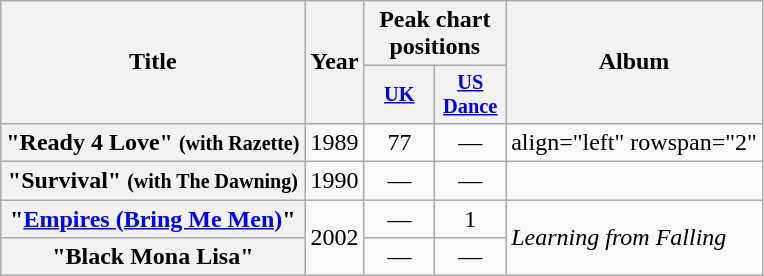<table class="wikitable plainrowheaders" style="text-align:center;">
<tr>
<th rowspan="2">Title</th>
<th rowspan="2">Year</th>
<th colspan="2">Peak chart positions</th>
<th rowspan="2">Album</th>
</tr>
<tr>
<th style="width:3em;font-size:85%"><a href='#'>UK</a><br></th>
<th style="width:3em;font-size:85%"><a href='#'>US<br>Dance</a><br></th>
</tr>
<tr>
<th scope="row">"Ready 4 Love" <small>(with Razette)</small></th>
<td style="text-align:center;">1989</td>
<td style="text-align:center;">77</td>
<td style="text-align:center;">—</td>
<td>align="left" rowspan="2" </td>
</tr>
<tr>
<th scope="row">"Survival" <small>(with The Dawning)</small></th>
<td style="text-align:center;">1990</td>
<td style="text-align:center;">—</td>
<td style="text-align:center;">—</td>
</tr>
<tr>
<th scope="row">"<a href='#'>Empires (Bring Me Men)</a>"</th>
<td style="text-align:center;"  rowspan="2">2002</td>
<td style="text-align:center;">—</td>
<td style="text-align:center;">1</td>
<td style="text-align:left;" rowspan="2"><em>Learning from Falling</em></td>
</tr>
<tr>
<th scope="row">"Black Mona Lisa"</th>
<td style="text-align:center;">—</td>
<td style="text-align:center;">—</td>
</tr>
</table>
